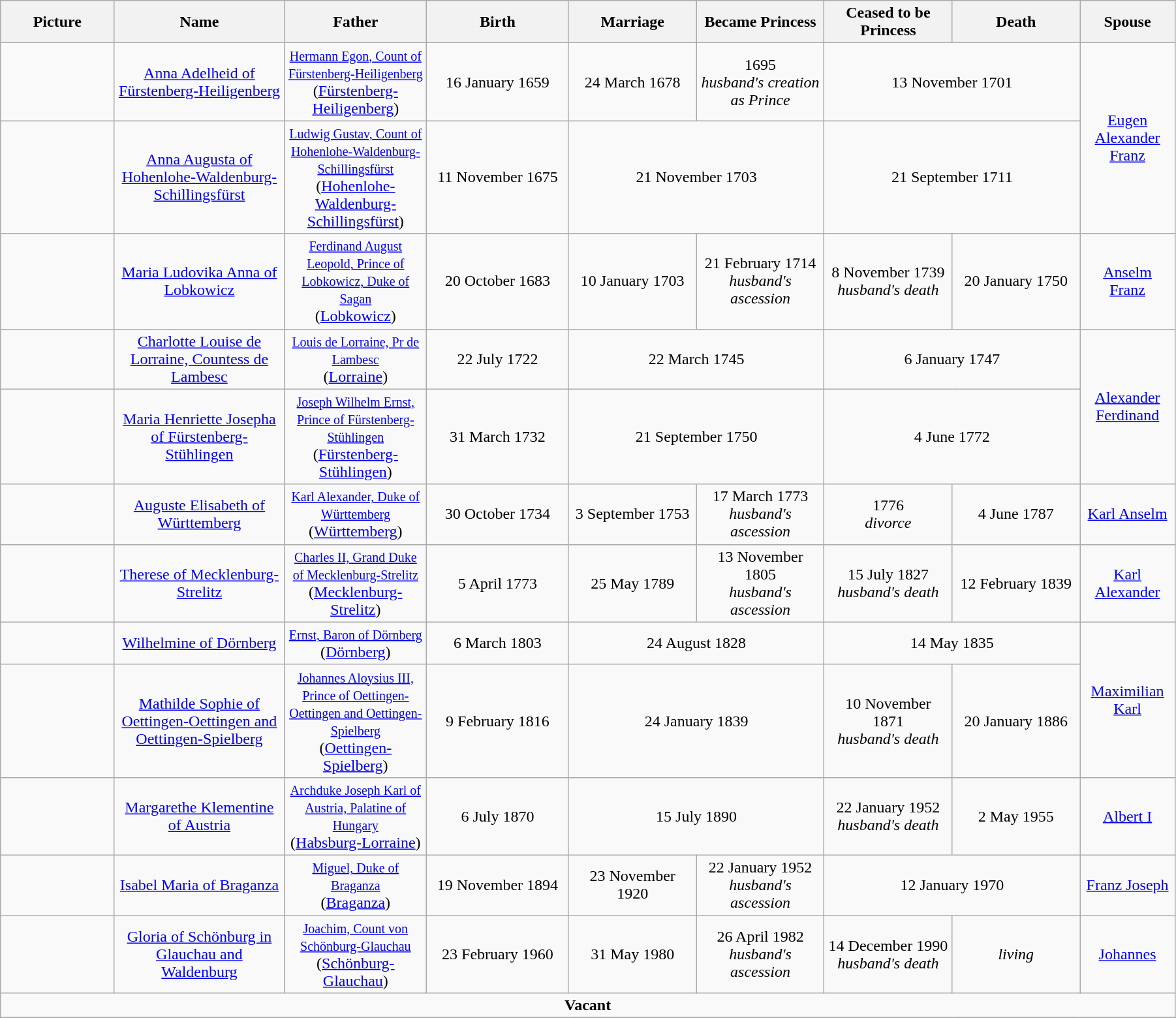<table width=95% class="wikitable">
<tr>
<th width = "8%">Picture</th>
<th width = "12%">Name</th>
<th width = "10%">Father</th>
<th width = "10%">Birth</th>
<th width = "9%">Marriage</th>
<th width = "9%">Became Princess</th>
<th width = "9%">Ceased to be Princess</th>
<th width = "9%">Death</th>
<th width = "6%">Spouse</th>
</tr>
<tr>
<td align="center"></td>
<td align="center"><a href='#'>Anna Adelheid of Fürstenberg-Heiligenberg</a></td>
<td align="center"><small><a href='#'>Hermann Egon, Count of Fürstenberg-Heiligenberg</a></small><br>(<a href='#'>Fürstenberg-Heiligenberg</a>)</td>
<td align="center">16 January 1659</td>
<td align="center">24 March 1678</td>
<td align="center">1695<br><em>husband's creation as Prince</em></td>
<td align="center" colspan="2">13 November 1701</td>
<td align="center" rowspan="2"><a href='#'>Eugen Alexander Franz</a></td>
</tr>
<tr>
<td align="center"></td>
<td align="center"><a href='#'>Anna Augusta of Hohenlohe-Waldenburg-Schillingsfürst</a></td>
<td align="center"><small><a href='#'>Ludwig Gustav, Count of Hohenlohe-Waldenburg-Schillingsfürst</a></small><br>(<a href='#'>Hohenlohe-Waldenburg-Schillingsfürst</a>)</td>
<td align="center">11 November 1675</td>
<td align="center" colspan="2">21 November 1703</td>
<td align="center" colspan="2">21 September 1711</td>
</tr>
<tr>
<td align="center"></td>
<td align="center"><a href='#'>Maria Ludovika Anna of Lobkowicz</a></td>
<td align="center"><small><a href='#'>Ferdinand August Leopold, Prince of Lobkowicz, Duke of Sagan</a></small><br>(<a href='#'>Lobkowicz</a>)</td>
<td align="center">20 October 1683</td>
<td align="center">10 January 1703</td>
<td align="center">21 February 1714<br><em>husband's ascession</em></td>
<td align="center">8 November 1739<br><em>husband's death</em></td>
<td align="center">20 January 1750</td>
<td align="center"><a href='#'>Anselm Franz</a></td>
</tr>
<tr>
<td align="center"></td>
<td align="center"><a href='#'>Charlotte Louise de Lorraine, Countess de Lambesc</a></td>
<td align="center"><small><a href='#'>Louis de Lorraine, Pr de Lambesc</a></small><br>(<a href='#'>Lorraine</a>)</td>
<td align="center">22 July 1722</td>
<td align="center" colspan="2">22 March 1745</td>
<td align="center" colspan="2">6 January 1747</td>
<td align="center" rowspan="2"><a href='#'>Alexander Ferdinand</a></td>
</tr>
<tr>
<td align="center"></td>
<td align="center"><a href='#'>Maria Henriette Josepha of Fürstenberg-Stühlingen</a></td>
<td align="center"><small><a href='#'>Joseph Wilhelm Ernst, Prince of Fürstenberg-Stühlingen</a></small><br>(<a href='#'>Fürstenberg-Stühlingen</a>)</td>
<td align="center">31 March 1732</td>
<td align="center" colspan="2">21 September 1750</td>
<td align="center" colspan="2">4 June 1772</td>
</tr>
<tr>
<td align="center"></td>
<td align="center"><a href='#'>Auguste Elisabeth of Württemberg</a></td>
<td align="center"><small><a href='#'>Karl Alexander, Duke of Württemberg</a></small><br> (<a href='#'>Württemberg</a>)</td>
<td align="center">30 October 1734</td>
<td align="center">3 September 1753</td>
<td align="center">17 March 1773<br><em>husband's ascession</em></td>
<td align="center">1776<br><em>divorce</em></td>
<td align="center">4 June 1787</td>
<td align="center"><a href='#'>Karl Anselm</a></td>
</tr>
<tr>
<td align="center"></td>
<td align="center"><a href='#'>Therese of Mecklenburg-Strelitz</a></td>
<td align="center"><small><a href='#'>Charles II, Grand Duke of Mecklenburg-Strelitz</a></small><br> (<a href='#'>Mecklenburg-Strelitz</a>)</td>
<td align="center">5 April 1773</td>
<td align="center">25 May 1789</td>
<td align="center">13 November 1805<br><em>husband's ascession</em></td>
<td align="center">15 July 1827<br><em>husband's death</em></td>
<td align="center">12 February 1839</td>
<td align="center"><a href='#'>Karl Alexander</a></td>
</tr>
<tr>
<td align="center"></td>
<td align="center"><a href='#'>Wilhelmine of Dörnberg</a></td>
<td align="center"><small><a href='#'>Ernst, Baron of Dörnberg</a></small><br> (<a href='#'>Dörnberg</a>)</td>
<td align="center">6 March 1803</td>
<td align="center" colspan="2">24 August 1828</td>
<td align="center" colspan="2">14 May 1835</td>
<td align="center" rowspan="2"><a href='#'>Maximilian Karl</a></td>
</tr>
<tr>
<td align="center"></td>
<td align="center"><a href='#'>Mathilde Sophie of Oettingen-Oettingen and Oettingen-Spielberg</a></td>
<td align="center"><small><a href='#'>Johannes Aloysius III, Prince of Oettingen-Oettingen and Oettingen-Spielberg</a></small><br> (<a href='#'>Oettingen-Spielberg</a>)</td>
<td align="center">9 February 1816</td>
<td align="center" colspan="2">24 January 1839</td>
<td align="center">10 November 1871 <br><em>husband's death</em></td>
<td align="center">20 January 1886</td>
</tr>
<tr>
<td align="center"></td>
<td align="center"><a href='#'>Margarethe Klementine of Austria</a></td>
<td align="center"><small><a href='#'>Archduke Joseph Karl of Austria, Palatine of Hungary</a></small><br> (<a href='#'>Habsburg-Lorraine</a>)</td>
<td align="center">6 July 1870</td>
<td align="center" colspan="2">15 July 1890</td>
<td align="center">22 January 1952<br><em>husband's death</em></td>
<td align="center">2 May 1955</td>
<td align="center"><a href='#'>Albert I</a></td>
</tr>
<tr>
<td align="center"></td>
<td align="center"><a href='#'>Isabel Maria of Braganza</a></td>
<td align="center"><small><a href='#'>Miguel, Duke of Braganza</a></small><br> (<a href='#'>Braganza</a>)</td>
<td align="center">19 November 1894</td>
<td align="center">23 November 1920</td>
<td align="center">22 January 1952<br><em>husband's ascession</em></td>
<td align="center" colspan="2">12 January 1970</td>
<td align="center"><a href='#'>Franz Joseph</a></td>
</tr>
<tr>
<td align="center"></td>
<td align="center"><a href='#'>Gloria of Schönburg in Glauchau and Waldenburg</a></td>
<td align="center"><small><a href='#'>Joachim, Count von Schönburg-Glauchau</a></small><br> (<a href='#'>Schönburg-Glauchau</a>)</td>
<td align="center">23 February 1960</td>
<td align="center">31 May 1980</td>
<td align="center">26 April 1982<br><em>husband's ascession</em></td>
<td align="center">14 December 1990<br><em>husband's death</em></td>
<td align="center"><em>living</em></td>
<td align="center"><a href='#'>Johannes</a></td>
</tr>
<tr>
<td align="center" colspan="9"><strong>Vacant</strong></td>
</tr>
<tr>
</tr>
</table>
